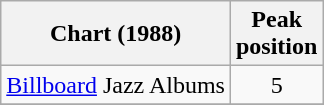<table class="wikitable">
<tr>
<th>Chart (1988)</th>
<th>Peak<br>position</th>
</tr>
<tr>
<td><a href='#'>Billboard</a> Jazz Albums</td>
<td align=center>5</td>
</tr>
<tr>
</tr>
</table>
